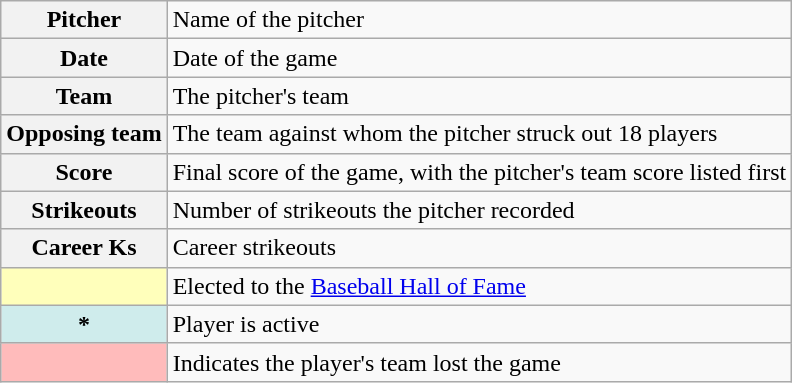<table class="wikitable">
<tr>
<th scope="row">Pitcher</th>
<td>Name of the pitcher</td>
</tr>
<tr>
<th scope="row">Date</th>
<td>Date of the game</td>
</tr>
<tr>
<th scope="row">Team</th>
<td>The pitcher's team</td>
</tr>
<tr>
<th scope="row">Opposing team</th>
<td>The team against whom the pitcher struck out 18 players</td>
</tr>
<tr>
<th scope="row">Score</th>
<td>Final score of the game, with the pitcher's team score listed first</td>
</tr>
<tr>
<th scope="row">Strikeouts</th>
<td>Number of strikeouts the pitcher recorded</td>
</tr>
<tr>
<th scope="row">Career Ks</th>
<td>Career strikeouts</td>
</tr>
<tr>
<th scope="row" style="background:#ffb;"></th>
<td>Elected to the <a href='#'>Baseball Hall of Fame</a></td>
</tr>
<tr>
<th scope="row" style="background:#cfecec;">*</th>
<td>Player is active</td>
</tr>
<tr>
<th scope="row" style="text-align:center; background-color: #ffbbbb"></th>
<td>Indicates the player's team lost the game</td>
</tr>
</table>
